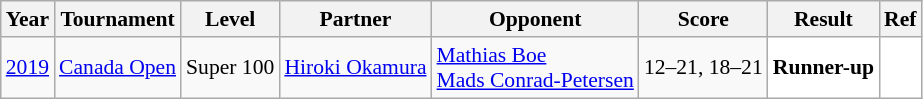<table class="sortable wikitable" style="font-size: 90%;">
<tr>
<th>Year</th>
<th>Tournament</th>
<th>Level</th>
<th>Partner</th>
<th>Opponent</th>
<th>Score</th>
<th>Result</th>
<th>Ref</th>
</tr>
<tr>
<td align="center"><a href='#'>2019</a></td>
<td align="left"><a href='#'>Canada Open</a></td>
<td align="left">Super 100</td>
<td align="left"> <a href='#'>Hiroki Okamura</a></td>
<td align="left"> <a href='#'>Mathias Boe</a><br> <a href='#'>Mads Conrad-Petersen</a></td>
<td align="left">12–21, 18–21</td>
<td style="text-align:left; background:white"> <strong>Runner-up</strong></td>
<td style="text-align:center; background:white"></td>
</tr>
</table>
